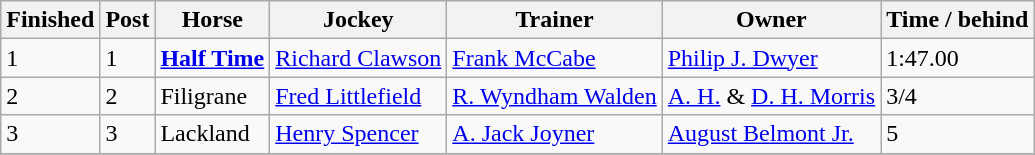<table class="wikitable">
<tr>
<th>Finished</th>
<th>Post</th>
<th>Horse</th>
<th>Jockey</th>
<th>Trainer</th>
<th>Owner</th>
<th>Time / behind</th>
</tr>
<tr>
<td>1</td>
<td>1</td>
<td><strong><a href='#'>Half Time</a></strong></td>
<td><a href='#'>Richard Clawson</a></td>
<td><a href='#'>Frank McCabe</a></td>
<td><a href='#'>Philip J. Dwyer</a></td>
<td>1:47.00</td>
</tr>
<tr>
<td>2</td>
<td>2</td>
<td>Filigrane</td>
<td><a href='#'>Fred Littlefield</a></td>
<td><a href='#'>R. Wyndham Walden</a></td>
<td><a href='#'>A. H.</a> & <a href='#'>D. H. Morris</a></td>
<td>3/4</td>
</tr>
<tr>
<td>3</td>
<td>3</td>
<td>Lackland</td>
<td><a href='#'>Henry Spencer</a></td>
<td><a href='#'>A. Jack Joyner</a></td>
<td><a href='#'>August Belmont Jr.</a></td>
<td>5</td>
</tr>
<tr>
</tr>
</table>
